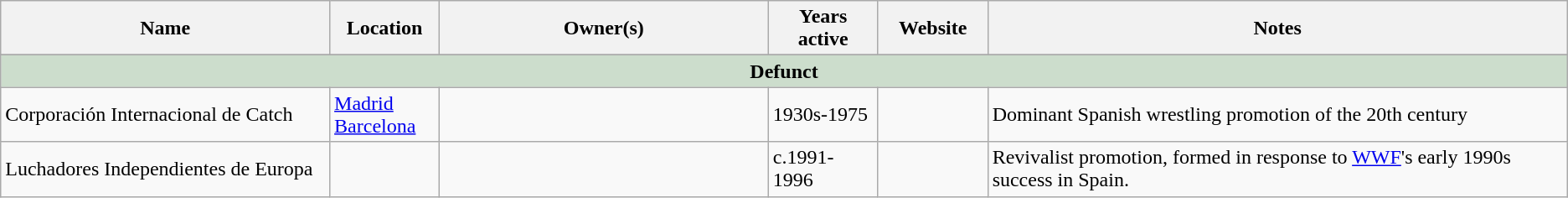<table class="wikitable sortable" style="text-align: left;">
<tr>
<th width="21%">Name</th>
<th width="7%">Location</th>
<th width="21%">Owner(s)</th>
<th width="7%">Years active</th>
<th width="7%">Website</th>
<th width="55%">Notes</th>
</tr>
<tr valign="top">
</tr>
<tr>
<td colspan=7 style="background: #ccddcc;" align=center><strong>Defunct</strong></td>
</tr>
<tr>
<td>Corporación Internacional de Catch</td>
<td><a href='#'>Madrid</a><br><a href='#'>Barcelona</a></td>
<td></td>
<td>1930s-1975</td>
<td></td>
<td>Dominant Spanish wrestling promotion of the 20th century</td>
</tr>
<tr>
<td>Luchadores Independientes de Europa</td>
<td></td>
<td></td>
<td>c.1991-1996</td>
<td></td>
<td>Revivalist promotion, formed in response to <a href='#'>WWF</a>'s early 1990s success in Spain.</td>
</tr>
</table>
